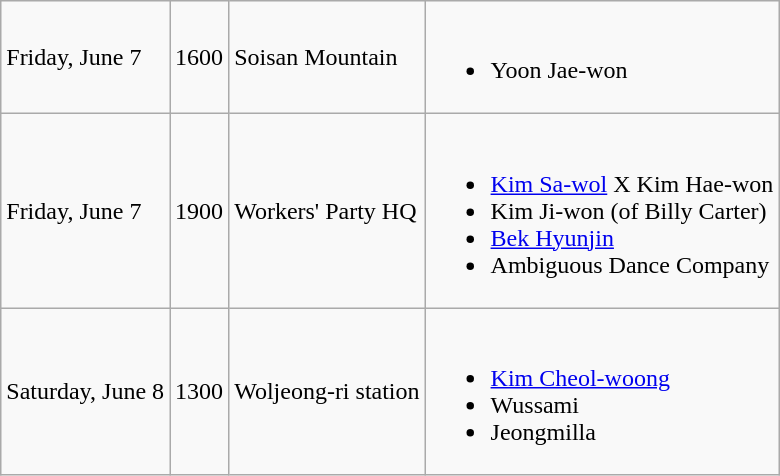<table class="wikitable">
<tr>
<td>Friday, June 7</td>
<td>1600</td>
<td>Soisan Mountain</td>
<td><br><ul><li> Yoon Jae-won</li></ul></td>
</tr>
<tr>
<td>Friday, June 7</td>
<td>1900</td>
<td>Workers' Party HQ</td>
<td><br><ul><li> <a href='#'>Kim Sa-wol</a> X Kim Hae-won</li><li> Kim Ji-won (of Billy Carter)</li><li> <a href='#'>Bek Hyunjin</a></li><li> Ambiguous Dance Company</li></ul></td>
</tr>
<tr>
<td>Saturday, June 8</td>
<td>1300</td>
<td>Woljeong-ri station</td>
<td><br><ul><li> <a href='#'>Kim Cheol-woong</a></li><li> Wussami</li><li> Jeongmilla</li></ul></td>
</tr>
</table>
